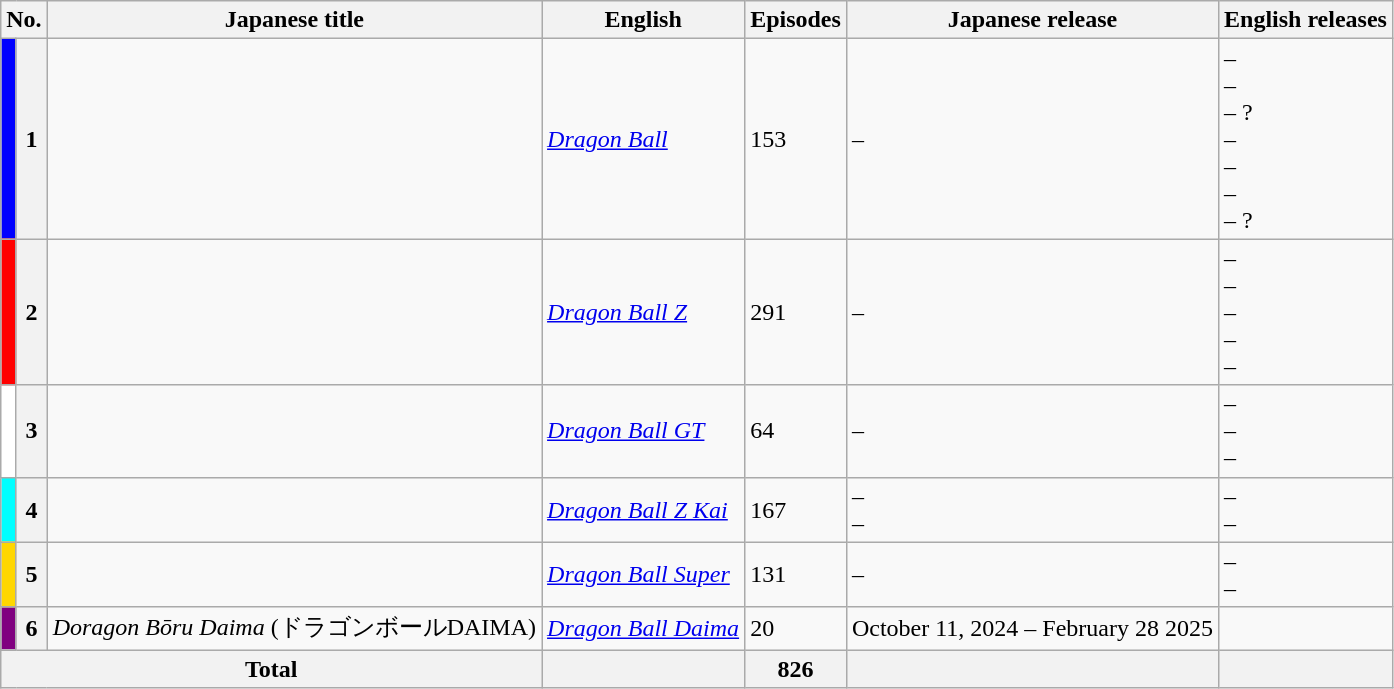<table class="wikitable sortable">
<tr>
<th colspan="2">No.</th>
<th>Japanese title</th>
<th>English</th>
<th>Episodes</th>
<th>Japanese release</th>
<th>English releases</th>
</tr>
<tr>
<th style="background:blue;"></th>
<th>1</th>
<td></td>
<td><em><a href='#'>Dragon Ball</a></em></td>
<td>153</td>
<td> – </td>
<td> –  <br> –  <br>  – ? <br> –  <br> –  <br> –  <br> – ? </td>
</tr>
<tr>
<th style="background:red;"></th>
<th>2</th>
<td></td>
<td><em><a href='#'>Dragon Ball Z</a></em></td>
<td>291</td>
<td> – </td>
<td> –  <br> –  <br> –  <br>  –  <br> –  </td>
</tr>
<tr>
<th style="background:white;"></th>
<th>3</th>
<td></td>
<td><em><a href='#'>Dragon Ball GT</a></em></td>
<td>64</td>
<td> – </td>
<td> –  <br> –  <br> –  </td>
</tr>
<tr>
<th style="background:cyan;"></th>
<th>4</th>
<td></td>
<td><em><a href='#'>Dragon Ball Z Kai</a></em></td>
<td>167</td>
<td> – <br> – </td>
<td> – <br> –  </td>
</tr>
<tr>
<th style="background:gold;"></th>
<th>5</th>
<td></td>
<td><em><a href='#'>Dragon Ball Super</a></em></td>
<td>131</td>
<td> – </td>
<td> –  <br> –  </td>
</tr>
<tr>
<th style="background:purple;"></th>
<th>6</th>
<td><em>Doragon Bōru Daima</em> (ドラゴンボールDAIMA)</td>
<td><em><a href='#'>Dragon Ball Daima</a></em></td>
<td>20</td>
<td>October 11, 2024 – February  28 2025</td>
<td></td>
</tr>
<tr>
<th colspan="3">Total</th>
<th></th>
<th>826</th>
<th></th>
<th></th>
</tr>
</table>
